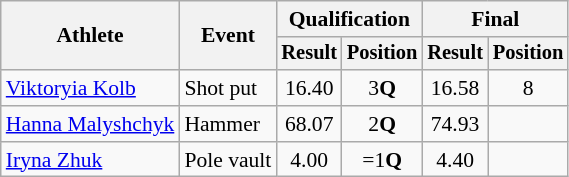<table class=wikitable style="font-size:90%">
<tr>
<th rowspan="2">Athlete</th>
<th rowspan="2">Event</th>
<th colspan="2">Qualification</th>
<th colspan="2">Final</th>
</tr>
<tr style="font-size:95%">
<th>Result</th>
<th>Position</th>
<th>Result</th>
<th>Position</th>
</tr>
<tr align=center>
<td align=left><a href='#'>Viktoryia Kolb</a></td>
<td align=left>Shot put</td>
<td>16.40</td>
<td>3<strong>Q</strong></td>
<td>16.58</td>
<td>8</td>
</tr>
<tr align=center>
<td align=left><a href='#'>Hanna Malyshchyk</a></td>
<td align=left>Hammer</td>
<td>68.07</td>
<td>2<strong>Q</strong></td>
<td>74.93</td>
<td></td>
</tr>
<tr align=center>
<td align=left><a href='#'>Iryna Zhuk</a></td>
<td align=left>Pole vault</td>
<td>4.00</td>
<td>=1<strong>Q</strong></td>
<td>4.40</td>
<td></td>
</tr>
</table>
